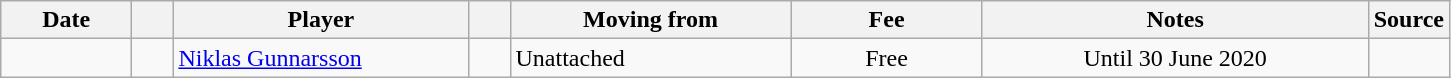<table class="wikitable sortable">
<tr>
<th style="width:80px;">Date</th>
<th style="width:20px;"></th>
<th style="width:190px;">Player</th>
<th style="width:20px;"></th>
<th style="width:180px;">Moving from</th>
<th style="width:120px;" class="unsortable">Fee</th>
<th style="width:250px;" class="unsortable">Notes</th>
<th style="width:20px;">Source</th>
</tr>
<tr>
<td></td>
<td align="center"></td>
<td> <a href='#'>Niklas Gunnarsson</a></td>
<td align=center></td>
<td>Unattached</td>
<td align="center">Free</td>
<td align=center>Until 30 June 2020</td>
<td><small></small></td>
</tr>
</table>
